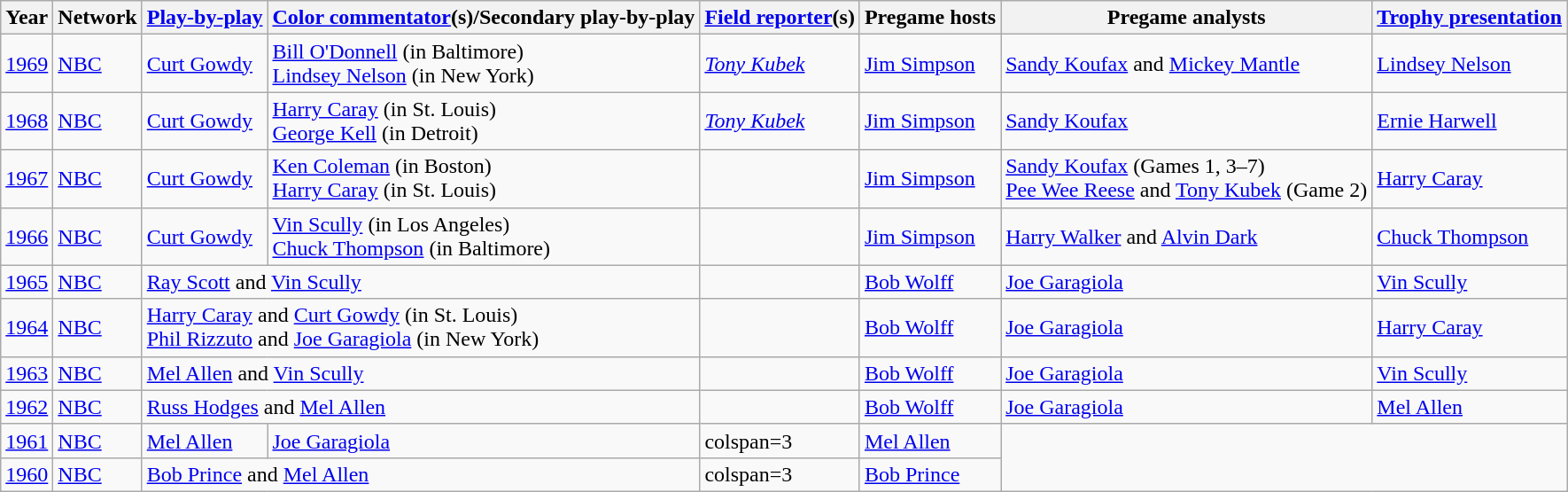<table class="wikitable">
<tr>
<th>Year</th>
<th>Network</th>
<th><a href='#'>Play-by-play</a></th>
<th><a href='#'>Color commentator</a>(s)/Secondary play-by-play</th>
<th><a href='#'>Field reporter</a>(s)</th>
<th>Pregame hosts</th>
<th>Pregame analysts</th>
<th><a href='#'>Trophy presentation</a></th>
</tr>
<tr>
<td><a href='#'>1969</a></td>
<td><a href='#'>NBC</a></td>
<td><a href='#'>Curt Gowdy</a></td>
<td><a href='#'>Bill O'Donnell</a> (in Baltimore)<br><a href='#'>Lindsey Nelson</a> (in New York)</td>
<td><em><a href='#'>Tony Kubek</a></em></td>
<td><a href='#'>Jim Simpson</a></td>
<td><a href='#'>Sandy Koufax</a> and <a href='#'>Mickey Mantle</a></td>
<td><a href='#'>Lindsey Nelson</a></td>
</tr>
<tr>
<td><a href='#'>1968</a></td>
<td><a href='#'>NBC</a></td>
<td><a href='#'>Curt Gowdy</a></td>
<td><a href='#'>Harry Caray</a> (in St. Louis)<br><a href='#'>George Kell</a> (in Detroit)</td>
<td><em><a href='#'>Tony Kubek</a></em></td>
<td><a href='#'>Jim Simpson</a></td>
<td><a href='#'>Sandy Koufax</a></td>
<td><a href='#'>Ernie Harwell</a></td>
</tr>
<tr>
<td><a href='#'>1967</a></td>
<td><a href='#'>NBC</a></td>
<td><a href='#'>Curt Gowdy</a></td>
<td><a href='#'>Ken Coleman</a> (in Boston)<br><a href='#'>Harry Caray</a> (in St. Louis)</td>
<td></td>
<td><a href='#'>Jim Simpson</a></td>
<td><a href='#'>Sandy Koufax</a> (Games 1, 3–7)<br><a href='#'>Pee Wee Reese</a> and <a href='#'>Tony Kubek</a> (Game 2)</td>
<td><a href='#'>Harry Caray</a></td>
</tr>
<tr>
<td><a href='#'>1966</a></td>
<td><a href='#'>NBC</a></td>
<td><a href='#'>Curt Gowdy</a></td>
<td><a href='#'>Vin Scully</a> (in Los Angeles)<br><a href='#'>Chuck Thompson</a> (in Baltimore)</td>
<td></td>
<td><a href='#'>Jim Simpson</a></td>
<td><a href='#'>Harry Walker</a> and <a href='#'>Alvin Dark</a></td>
<td><a href='#'>Chuck Thompson</a></td>
</tr>
<tr>
<td><a href='#'>1965</a></td>
<td><a href='#'>NBC</a></td>
<td colspan="2"><a href='#'>Ray Scott</a> and <a href='#'>Vin Scully</a></td>
<td></td>
<td><a href='#'>Bob Wolff</a></td>
<td><a href='#'>Joe Garagiola</a></td>
<td><a href='#'>Vin Scully</a></td>
</tr>
<tr>
<td><a href='#'>1964</a></td>
<td><a href='#'>NBC</a></td>
<td colspan="2"><a href='#'>Harry Caray</a> and <a href='#'>Curt Gowdy</a> (in St. Louis)<br><a href='#'>Phil Rizzuto</a> and <a href='#'>Joe Garagiola</a> (in New York)</td>
<td></td>
<td><a href='#'>Bob Wolff</a></td>
<td><a href='#'>Joe Garagiola</a></td>
<td><a href='#'>Harry Caray</a></td>
</tr>
<tr>
<td><a href='#'>1963</a></td>
<td><a href='#'>NBC</a></td>
<td colspan="2"><a href='#'>Mel Allen</a> and <a href='#'>Vin Scully</a></td>
<td></td>
<td><a href='#'>Bob Wolff</a></td>
<td><a href='#'>Joe Garagiola</a></td>
<td><a href='#'>Vin Scully</a></td>
</tr>
<tr>
<td><a href='#'>1962</a></td>
<td><a href='#'>NBC</a></td>
<td colspan="2"><a href='#'>Russ Hodges</a> and <a href='#'>Mel Allen</a></td>
<td></td>
<td><a href='#'>Bob Wolff</a></td>
<td><a href='#'>Joe Garagiola</a></td>
<td><a href='#'>Mel Allen</a></td>
</tr>
<tr>
<td><a href='#'>1961</a></td>
<td><a href='#'>NBC</a></td>
<td><a href='#'>Mel Allen</a></td>
<td><a href='#'>Joe Garagiola</a></td>
<td>colspan=3 </td>
<td><a href='#'>Mel Allen</a></td>
</tr>
<tr>
<td><a href='#'>1960</a></td>
<td><a href='#'>NBC</a></td>
<td colspan="2"><a href='#'>Bob Prince</a> and <a href='#'>Mel Allen</a></td>
<td>colspan=3 </td>
<td><a href='#'>Bob Prince</a></td>
</tr>
</table>
